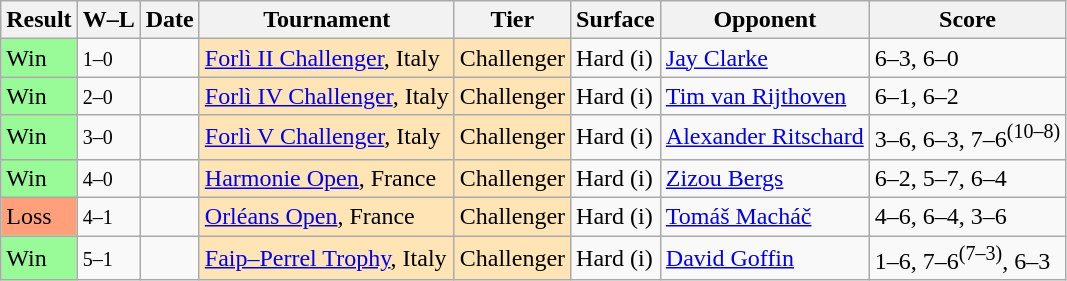<table class="sortable wikitable">
<tr>
<th>Result</th>
<th class="unsortable">W–L</th>
<th>Date</th>
<th>Tournament</th>
<th>Tier</th>
<th>Surface</th>
<th>Opponent</th>
<th class="unsortable">Score</th>
</tr>
<tr>
<td bgcolor=98fb98>Win</td>
<td><small>1–0</small></td>
<td><a href='#'></a></td>
<td style="background:moccasin;"><a href='#'>Forlì II Challenger</a>, Italy</td>
<td style="background:moccasin;">Challenger</td>
<td>Hard (i)</td>
<td> <a href='#'>Jay Clarke</a></td>
<td>6–3, 6–0</td>
</tr>
<tr>
<td bgcolor=98fb98>Win</td>
<td><small>2–0</small></td>
<td><a href='#'></a></td>
<td style="background:moccasin;"><a href='#'>Forlì IV Challenger</a>, Italy</td>
<td style="background:moccasin;">Challenger</td>
<td>Hard (i)</td>
<td> <a href='#'>Tim van Rijthoven</a></td>
<td>6–1, 6–2</td>
</tr>
<tr>
<td bgcolor=98fb98>Win</td>
<td><small>3–0</small></td>
<td><a href='#'></a></td>
<td style="background:moccasin;"><a href='#'>Forlì V Challenger</a>, Italy</td>
<td style="background:moccasin;">Challenger</td>
<td>Hard (i)</td>
<td> <a href='#'>Alexander Ritschard</a></td>
<td>3–6, 6–3, 7–6<sup>(10–8)</sup></td>
</tr>
<tr>
<td bgcolor=98fb98>Win</td>
<td><small>4–0</small></td>
<td><a href='#'></a></td>
<td style="background:moccasin;"><a href='#'>Harmonie Open</a>, France</td>
<td style="background:moccasin;">Challenger</td>
<td>Hard (i)</td>
<td> <a href='#'>Zizou Bergs</a></td>
<td>6–2, 5–7, 6–4</td>
</tr>
<tr>
<td bgcolor=ffa07a>Loss</td>
<td><small>4–1</small></td>
<td><a href='#'></a></td>
<td style="background:moccasin;"><a href='#'>Orléans Open</a>, France</td>
<td style="background:moccasin;">Challenger</td>
<td>Hard (i)</td>
<td> <a href='#'>Tomáš Macháč</a></td>
<td>4–6, 6–4, 3–6</td>
</tr>
<tr>
<td bgcolor=98fb98>Win</td>
<td><small>5–1</small></td>
<td><a href='#'></a></td>
<td style="background:moccasin;"><a href='#'>Faip–Perrel Trophy</a>, Italy</td>
<td style="background:moccasin;">Challenger</td>
<td>Hard (i)</td>
<td> <a href='#'>David Goffin</a></td>
<td>1–6, 7–6<sup>(7–3)</sup>, 6–3</td>
</tr>
</table>
